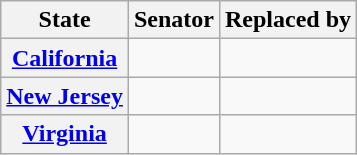<table class="wikitable sortable plainrowheaders">
<tr>
<th scope="col">State</th>
<th scope="col">Senator</th>
<th scope="col">Replaced by</th>
</tr>
<tr>
<th><a href='#'>California</a></th>
<td></td>
<td></td>
</tr>
<tr>
<th><a href='#'>New Jersey</a></th>
<td></td>
<td></td>
</tr>
<tr>
<th><a href='#'>Virginia</a></th>
<td></td>
<td></td>
</tr>
</table>
